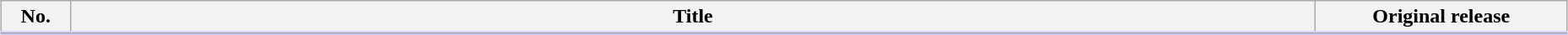<table class="wikitable" style="width:98%; margin:auto; background:#FFF;">
<tr style="border-bottom: 3px solid #CCF">
<th style="width:3em;">No.</th>
<th>Title</th>
<th style="width:12em;">Original release</th>
</tr>
<tr>
</tr>
</table>
